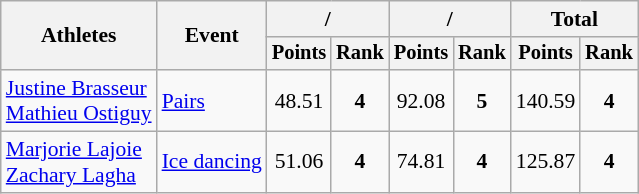<table class="wikitable" style="font-size:90%">
<tr>
<th rowspan="2">Athletes</th>
<th rowspan="2">Event</th>
<th colspan="2">/</th>
<th colspan="2">/</th>
<th colspan="2">Total</th>
</tr>
<tr style="font-size:95%">
<th>Points</th>
<th>Rank</th>
<th>Points</th>
<th>Rank</th>
<th>Points</th>
<th>Rank</th>
</tr>
<tr align=center>
<td align=left><a href='#'>Justine Brasseur</a> <br> <a href='#'>Mathieu Ostiguy</a></td>
<td align=left><a href='#'>Pairs</a></td>
<td>48.51</td>
<td><strong>4</strong></td>
<td>92.08</td>
<td><strong>5</strong></td>
<td>140.59</td>
<td><strong>4</strong></td>
</tr>
<tr align=center>
<td align=left><a href='#'>Marjorie Lajoie</a> <br> <a href='#'>Zachary Lagha</a></td>
<td align=left><a href='#'>Ice dancing</a></td>
<td>51.06</td>
<td><strong>4</strong></td>
<td>74.81</td>
<td><strong>4</strong></td>
<td>125.87</td>
<td><strong>4</strong></td>
</tr>
</table>
